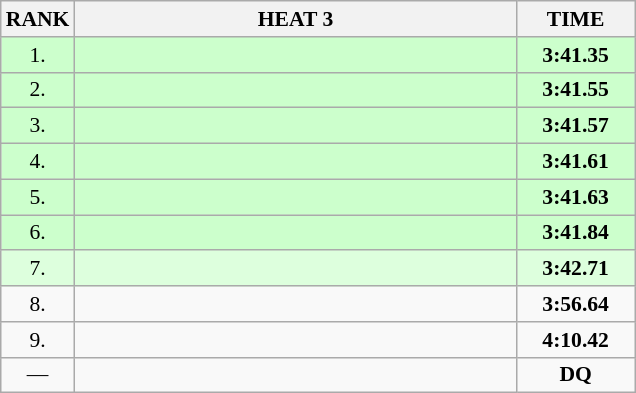<table class="wikitable" style="border-collapse: collapse; font-size: 90%;">
<tr>
<th>RANK</th>
<th style="width: 20em">HEAT 3</th>
<th style="width: 5em">TIME</th>
</tr>
<tr style="background:#ccffcc;">
<td align="center">1.</td>
<td></td>
<td align="center"><strong>3:41.35</strong></td>
</tr>
<tr style="background:#ccffcc;">
<td align="center">2.</td>
<td></td>
<td align="center"><strong>3:41.55</strong></td>
</tr>
<tr style="background:#ccffcc;">
<td align="center">3.</td>
<td></td>
<td align="center"><strong>3:41.57</strong></td>
</tr>
<tr style="background:#ccffcc;">
<td align="center">4.</td>
<td></td>
<td align="center"><strong>3:41.61</strong></td>
</tr>
<tr style="background:#ccffcc;">
<td align="center">5.</td>
<td></td>
<td align="center"><strong>3:41.63</strong></td>
</tr>
<tr style="background:#ccffcc;">
<td align="center">6.</td>
<td></td>
<td align="center"><strong>3:41.84</strong></td>
</tr>
<tr style="background:#ddffdd;">
<td align="center">7.</td>
<td></td>
<td align="center"><strong>3:42.71</strong></td>
</tr>
<tr>
<td align="center">8.</td>
<td></td>
<td align="center"><strong>3:56.64</strong></td>
</tr>
<tr>
<td align="center">9.</td>
<td></td>
<td align="center"><strong>4:10.42</strong></td>
</tr>
<tr>
<td align="center">—</td>
<td></td>
<td align="center"><strong>DQ</strong></td>
</tr>
</table>
